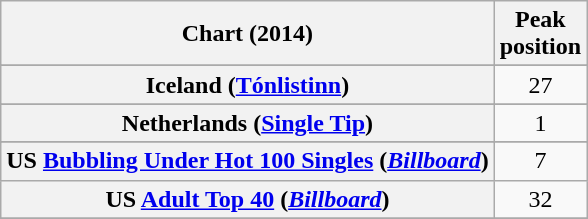<table class="wikitable sortable plainrowheaders" style="text-align:center;">
<tr>
<th scope="col">Chart (2014)</th>
<th scope="col">Peak<br>position</th>
</tr>
<tr>
</tr>
<tr>
</tr>
<tr>
</tr>
<tr>
</tr>
<tr>
<th scope="row">Iceland (<a href='#'>Tónlistinn</a>)</th>
<td>27</td>
</tr>
<tr>
</tr>
<tr>
</tr>
<tr>
<th scope="row">Netherlands (<a href='#'>Single Tip</a>)</th>
<td>1</td>
</tr>
<tr>
</tr>
<tr>
</tr>
<tr>
</tr>
<tr>
</tr>
<tr>
</tr>
<tr>
</tr>
<tr>
<th scope="row">US <a href='#'>Bubbling Under Hot 100 Singles</a> (<em><a href='#'>Billboard</a></em>)</th>
<td style="text-align:center;">7</td>
</tr>
<tr>
<th scope="row">US <a href='#'>Adult Top 40</a> (<em><a href='#'>Billboard</a></em>)</th>
<td>32</td>
</tr>
<tr>
</tr>
</table>
